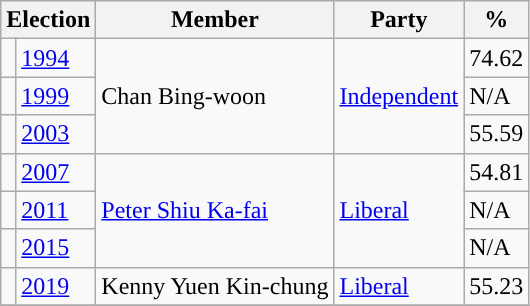<table class="wikitable">
<tr>
<th colspan="2">Election</th>
<th>Member</th>
<th>Party</th>
<th>%</th>
</tr>
<tr>
<td style="background-color: "></td>
<td><a href='#'>1994</a></td>
<td rowspan=3>Chan Bing-woon</td>
<td rowspan=3><a href='#'>Independent</a></td>
<td>74.62</td>
</tr>
<tr>
<td style="background-color: "></td>
<td><a href='#'>1999</a></td>
<td>N/A</td>
</tr>
<tr>
<td style="background-color: "></td>
<td><a href='#'>2003</a></td>
<td>55.59</td>
</tr>
<tr>
<td style="background-color: "></td>
<td><a href='#'>2007</a></td>
<td rowspan=3><a href='#'>Peter Shiu Ka-fai</a></td>
<td rowspan=3><a href='#'>Liberal</a></td>
<td>54.81</td>
</tr>
<tr>
<td style="background-color: "></td>
<td><a href='#'>2011</a></td>
<td>N/A</td>
</tr>
<tr>
<td style="background-color: "></td>
<td><a href='#'>2015</a></td>
<td>N/A</td>
</tr>
<tr>
<td style="background-color: "></td>
<td><a href='#'>2019</a></td>
<td>Kenny Yuen Kin-chung</td>
<td><a href='#'>Liberal</a></td>
<td>55.23</td>
</tr>
<tr>
</tr>
</table>
